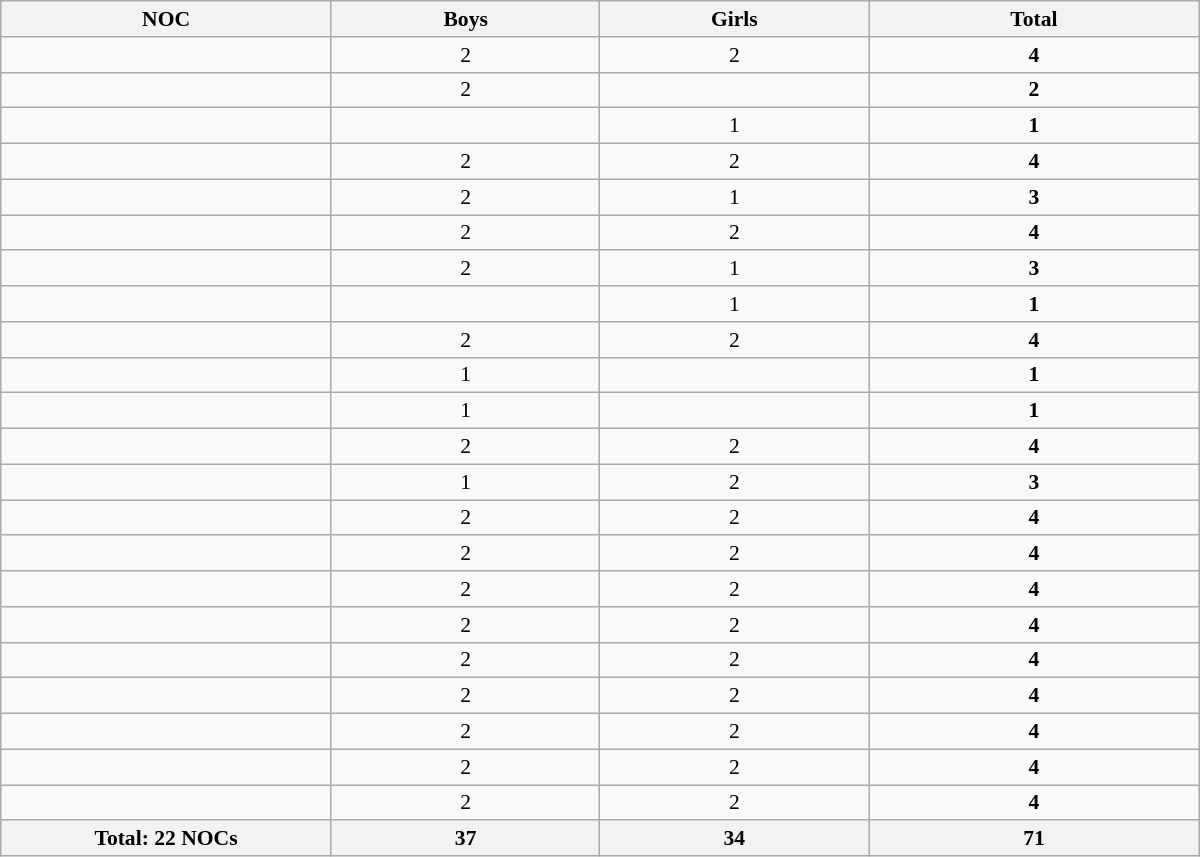<table class="wikitable collapsible sortable"  style="width:800px; text-align:center; font-size:90%;">
<tr>
<th style="text-align:center; width:100px;"><strong>NOC</strong></th>
<th width=80><strong>Boys</strong></th>
<th width=80><strong>Girls</strong></th>
<th width=100><strong>Total</strong></th>
</tr>
<tr>
<td align=left></td>
<td>2</td>
<td>2</td>
<td><strong>4</strong></td>
</tr>
<tr>
<td align=left></td>
<td>2</td>
<td></td>
<td><strong>2</strong></td>
</tr>
<tr>
<td align=left></td>
<td></td>
<td>1</td>
<td><strong>1</strong></td>
</tr>
<tr>
<td align=left></td>
<td>2</td>
<td>2</td>
<td><strong>4</strong></td>
</tr>
<tr>
<td align=left></td>
<td>2</td>
<td>1</td>
<td><strong>3</strong></td>
</tr>
<tr>
<td align=left></td>
<td>2</td>
<td>2</td>
<td><strong>4</strong></td>
</tr>
<tr>
<td align=left></td>
<td>2</td>
<td>1</td>
<td><strong>3</strong></td>
</tr>
<tr>
<td align=left></td>
<td></td>
<td>1</td>
<td><strong>1</strong></td>
</tr>
<tr>
<td align=left></td>
<td>2</td>
<td>2</td>
<td><strong>4</strong></td>
</tr>
<tr>
<td align=left></td>
<td>1</td>
<td></td>
<td><strong>1</strong></td>
</tr>
<tr>
<td align=left></td>
<td>1</td>
<td></td>
<td><strong>1</strong></td>
</tr>
<tr>
<td align=left></td>
<td>2</td>
<td>2</td>
<td><strong>4</strong></td>
</tr>
<tr>
<td align=left></td>
<td>1</td>
<td>2</td>
<td><strong>3</strong></td>
</tr>
<tr>
<td align=left></td>
<td>2</td>
<td>2</td>
<td><strong>4</strong></td>
</tr>
<tr>
<td align=left></td>
<td>2</td>
<td>2</td>
<td><strong>4</strong></td>
</tr>
<tr>
<td align=left></td>
<td>2</td>
<td>2</td>
<td><strong>4</strong></td>
</tr>
<tr>
<td align=left></td>
<td>2</td>
<td>2</td>
<td><strong>4</strong></td>
</tr>
<tr>
<td align=left></td>
<td>2</td>
<td>2</td>
<td><strong>4</strong></td>
</tr>
<tr>
<td align=left></td>
<td>2</td>
<td>2</td>
<td><strong>4</strong></td>
</tr>
<tr>
<td align=left></td>
<td>2</td>
<td>2</td>
<td><strong>4</strong></td>
</tr>
<tr>
<td align=left></td>
<td>2</td>
<td>2</td>
<td><strong>4</strong></td>
</tr>
<tr>
<td align=left></td>
<td>2</td>
<td>2</td>
<td><strong>4</strong></td>
</tr>
<tr>
<th>Total: 22 NOCs</th>
<th>37</th>
<th>34</th>
<th><strong>71</strong></th>
</tr>
</table>
